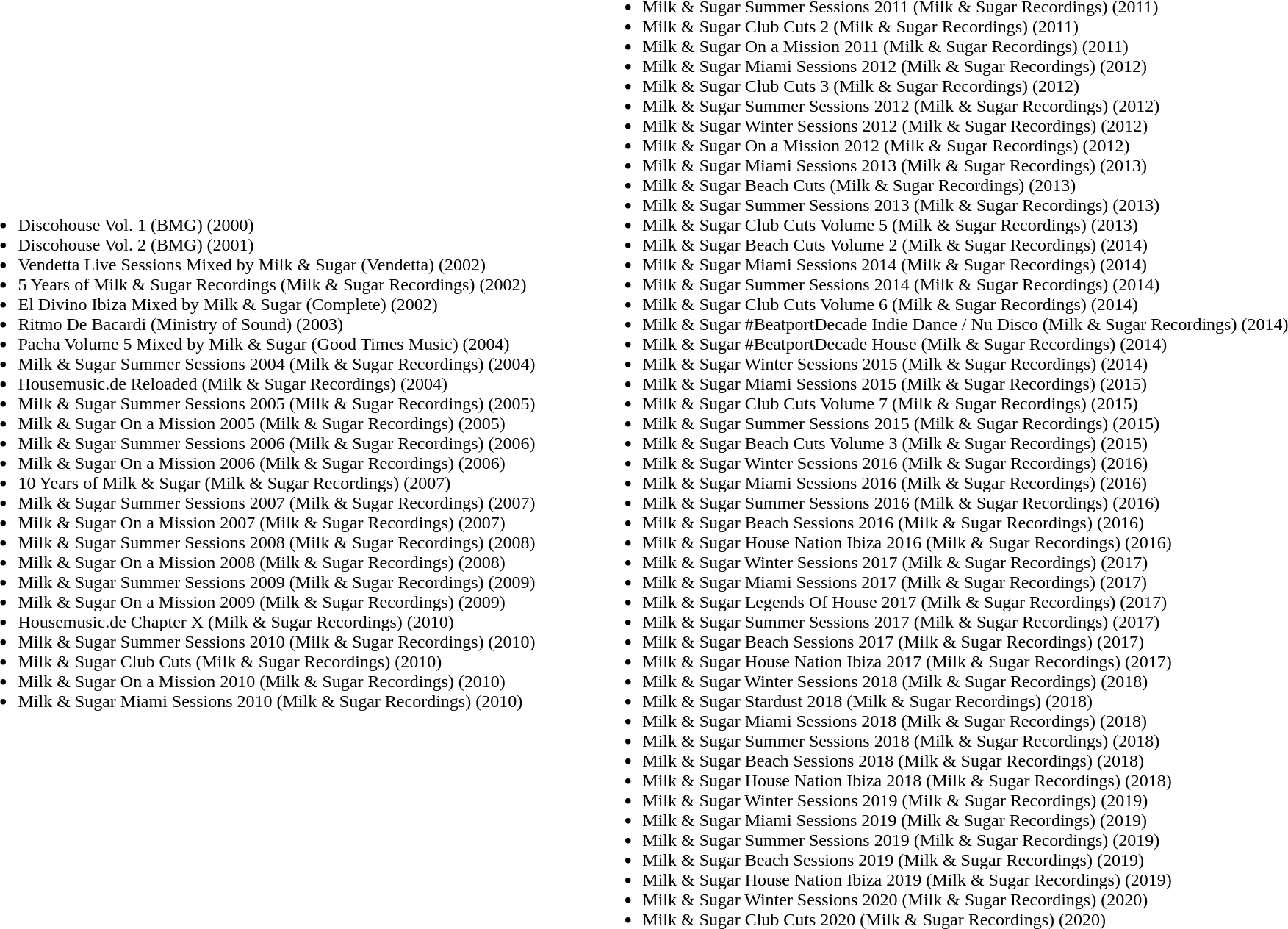<table style="width:100%;">
<tr>
<td><br><ul><li>Discohouse Vol. 1 (BMG) (2000)</li><li>Discohouse Vol. 2 (BMG) (2001)</li><li>Vendetta Live Sessions Mixed by Milk & Sugar (Vendetta) (2002)</li><li>5 Years of Milk & Sugar Recordings (Milk & Sugar Recordings) (2002)</li><li>El Divino Ibiza Mixed by Milk & Sugar (Complete) (2002)</li><li>Ritmo De Bacardi (Ministry of Sound) (2003)</li><li>Pacha Volume 5 Mixed by Milk & Sugar (Good Times Music) (2004)</li><li>Milk & Sugar Summer Sessions 2004 (Milk & Sugar Recordings) (2004)</li><li>Housemusic.de Reloaded (Milk & Sugar Recordings) (2004)</li><li>Milk & Sugar Summer Sessions 2005 (Milk & Sugar Recordings) (2005)</li><li>Milk & Sugar On a Mission 2005 (Milk & Sugar Recordings) (2005)</li><li>Milk & Sugar Summer Sessions 2006 (Milk & Sugar Recordings) (2006)</li><li>Milk & Sugar On a Mission 2006 (Milk & Sugar Recordings) (2006)</li><li>10 Years of Milk & Sugar (Milk & Sugar Recordings) (2007)</li><li>Milk & Sugar Summer Sessions 2007 (Milk & Sugar Recordings) (2007)</li><li>Milk & Sugar On a Mission 2007 (Milk & Sugar Recordings) (2007)</li><li>Milk & Sugar Summer Sessions 2008 (Milk & Sugar Recordings) (2008)</li><li>Milk & Sugar On a Mission 2008 (Milk & Sugar Recordings) (2008)</li><li>Milk & Sugar Summer Sessions 2009 (Milk & Sugar Recordings) (2009)</li><li>Milk & Sugar On a Mission 2009 (Milk & Sugar Recordings) (2009)</li><li>Housemusic.de Chapter X (Milk & Sugar Recordings) (2010)</li><li>Milk & Sugar Summer Sessions 2010 (Milk & Sugar Recordings) (2010)</li><li>Milk & Sugar Club Cuts (Milk & Sugar Recordings) (2010)</li><li>Milk & Sugar On a Mission 2010 (Milk & Sugar Recordings) (2010)</li><li>Milk & Sugar Miami Sessions 2010 (Milk & Sugar Recordings) (2010)</li></ul></td>
<td><br><ul><li>Milk & Sugar Summer Sessions 2011 (Milk & Sugar Recordings) (2011)</li><li>Milk & Sugar Club Cuts 2 (Milk & Sugar Recordings) (2011)</li><li>Milk & Sugar On a Mission 2011 (Milk & Sugar Recordings) (2011)</li><li>Milk & Sugar Miami Sessions 2012 (Milk & Sugar Recordings) (2012)</li><li>Milk & Sugar Club Cuts 3 (Milk & Sugar Recordings) (2012)</li><li>Milk & Sugar Summer Sessions 2012 (Milk & Sugar Recordings) (2012)</li><li>Milk & Sugar Winter Sessions 2012 (Milk & Sugar Recordings) (2012)</li><li>Milk & Sugar On a Mission 2012 (Milk & Sugar Recordings) (2012)</li><li>Milk & Sugar Miami Sessions 2013 (Milk & Sugar Recordings) (2013)</li><li>Milk & Sugar Beach Cuts (Milk & Sugar Recordings) (2013)</li><li>Milk & Sugar Summer Sessions 2013 (Milk & Sugar Recordings) (2013)</li><li>Milk & Sugar Club Cuts Volume 5 (Milk & Sugar Recordings) (2013)</li><li>Milk & Sugar Beach Cuts Volume 2 (Milk & Sugar Recordings) (2014)</li><li>Milk & Sugar Miami Sessions 2014 (Milk & Sugar Recordings) (2014)</li><li>Milk & Sugar Summer Sessions 2014 (Milk & Sugar Recordings) (2014)</li><li>Milk & Sugar Club Cuts Volume 6 (Milk & Sugar Recordings) (2014)</li><li>Milk & Sugar #BeatportDecade Indie Dance / Nu Disco (Milk & Sugar Recordings) (2014)</li><li>Milk & Sugar #BeatportDecade House (Milk & Sugar Recordings) (2014)</li><li>Milk & Sugar Winter Sessions 2015 (Milk & Sugar Recordings) (2014)</li><li>Milk & Sugar Miami Sessions 2015 (Milk & Sugar Recordings) (2015)</li><li>Milk & Sugar Club Cuts Volume 7 (Milk & Sugar Recordings) (2015)</li><li>Milk & Sugar Summer Sessions 2015 (Milk & Sugar Recordings) (2015)</li><li>Milk & Sugar Beach Cuts Volume 3 (Milk & Sugar Recordings) (2015)</li><li>Milk & Sugar Winter Sessions 2016 (Milk & Sugar Recordings) (2016)</li><li>Milk & Sugar Miami Sessions 2016 (Milk & Sugar Recordings) (2016)</li><li>Milk & Sugar Summer Sessions 2016 (Milk & Sugar Recordings) (2016)</li><li>Milk & Sugar Beach Sessions 2016 (Milk & Sugar Recordings) (2016)</li><li>Milk & Sugar House Nation Ibiza 2016 (Milk & Sugar Recordings) (2016)</li><li>Milk & Sugar Winter Sessions 2017 (Milk & Sugar Recordings) (2017)</li><li>Milk & Sugar Miami Sessions 2017 (Milk & Sugar Recordings) (2017)</li><li>Milk & Sugar Legends Of House 2017 (Milk & Sugar Recordings) (2017)</li><li>Milk & Sugar Summer Sessions 2017 (Milk & Sugar Recordings) (2017)</li><li>Milk & Sugar Beach Sessions 2017 (Milk & Sugar Recordings) (2017)</li><li>Milk & Sugar House Nation Ibiza 2017 (Milk & Sugar Recordings) (2017)</li><li>Milk & Sugar Winter Sessions 2018 (Milk & Sugar Recordings) (2018)</li><li>Milk & Sugar Stardust 2018 (Milk & Sugar Recordings) (2018)</li><li>Milk & Sugar Miami Sessions 2018 (Milk & Sugar Recordings) (2018)</li><li>Milk & Sugar Summer Sessions 2018 (Milk & Sugar Recordings) (2018)</li><li>Milk & Sugar Beach Sessions 2018 (Milk & Sugar Recordings) (2018)</li><li>Milk & Sugar House Nation Ibiza 2018 (Milk & Sugar Recordings) (2018)</li><li>Milk & Sugar Winter Sessions 2019 (Milk & Sugar Recordings) (2019)</li><li>Milk & Sugar Miami Sessions 2019 (Milk & Sugar Recordings) (2019)</li><li>Milk & Sugar Summer Sessions 2019 (Milk & Sugar Recordings) (2019)</li><li>Milk & Sugar Beach Sessions 2019 (Milk & Sugar Recordings) (2019)</li><li>Milk & Sugar House Nation Ibiza 2019 (Milk & Sugar Recordings) (2019)</li><li>Milk & Sugar Winter Sessions 2020 (Milk & Sugar Recordings) (2020)</li><li>Milk & Sugar Club Cuts 2020 (Milk & Sugar Recordings) (2020)</li></ul></td>
</tr>
</table>
